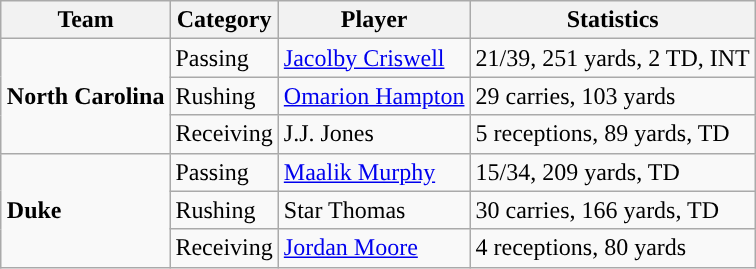<table class="wikitable" style="float: right;">
<tr>
<th>Team</th>
<th>Category</th>
<th>Player</th>
<th>Statistics</th>
</tr>
<tr>
<td rowspan=3><strong>North Carolina</strong></td>
<td>Passing</td>
<td><a href='#'>Jacolby Criswell</a></td>
<td>21/39, 251 yards, 2 TD, INT</td>
</tr>
<tr>
<td>Rushing</td>
<td><a href='#'>Omarion Hampton</a></td>
<td>29 carries, 103 yards</td>
</tr>
<tr>
<td>Receiving</td>
<td>J.J. Jones</td>
<td>5 receptions, 89 yards, TD</td>
</tr>
<tr>
<td rowspan=3><strong>Duke</strong></td>
<td>Passing</td>
<td><a href='#'>Maalik Murphy</a></td>
<td>15/34, 209 yards, TD</td>
</tr>
<tr>
<td>Rushing</td>
<td>Star Thomas</td>
<td>30 carries, 166 yards, TD</td>
</tr>
<tr>
<td>Receiving</td>
<td><a href='#'>Jordan Moore</a></td>
<td>4 receptions, 80 yards</td>
</tr>
</table>
